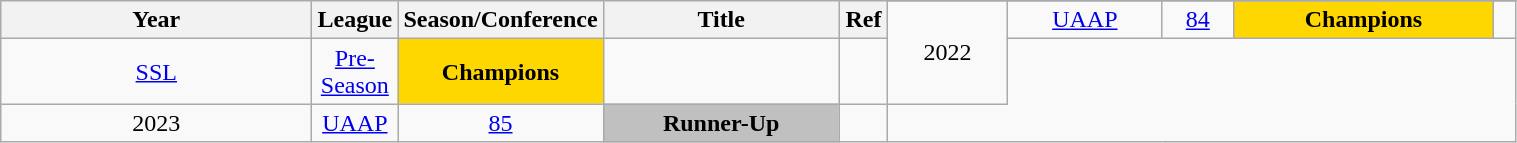<table class="wikitable sortable" style="text-align:center" width="80%">
<tr>
<th style="width:200px;" rowspan="2">Year</th>
<th style="width:50px;" rowspan="2">League</th>
<th style="width:50px;" rowspan="2">Season/Conference</th>
<th style="width:150px;" rowspan="2">Title</th>
<th style="width:25px;" rowspan="2">Ref</th>
</tr>
<tr>
<td rowspan=2>2022</td>
<td><a href='#'>UAAP</a></td>
<td><a href='#'>84</a></td>
<td style="background:gold"><strong>Champions</strong></td>
<td></td>
</tr>
<tr>
<td><a href='#'>SSL</a></td>
<td><a href='#'>Pre-Season</a></td>
<td style="background:gold"><strong>Champions</strong></td>
<td></td>
</tr>
<tr>
<td>2023</td>
<td><a href='#'>UAAP</a></td>
<td><a href='#'>85</a></td>
<td style="background:silver"><strong>Runner-Up</strong></td>
<td></td>
</tr>
</table>
